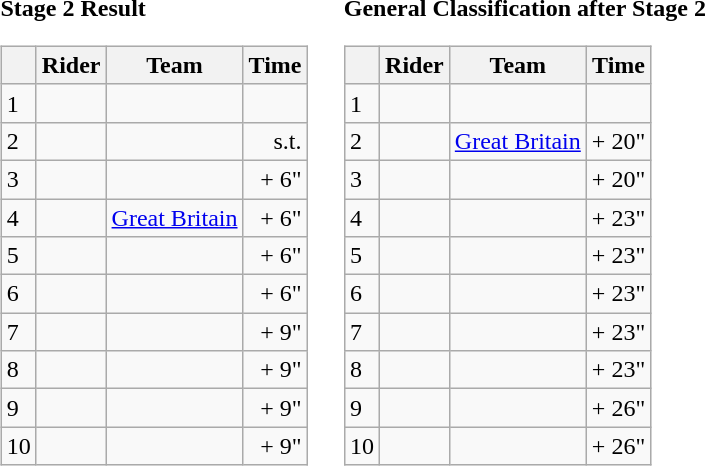<table>
<tr>
<td><strong>Stage 2 Result</strong><br><table class="wikitable">
<tr>
<th></th>
<th>Rider</th>
<th>Team</th>
<th>Time</th>
</tr>
<tr>
<td>1</td>
<td></td>
<td></td>
<td style="text-align:right;"></td>
</tr>
<tr>
<td>2</td>
<td></td>
<td></td>
<td style="text-align:right;">s.t.</td>
</tr>
<tr>
<td>3</td>
<td></td>
<td></td>
<td style="text-align:right;">+ 6"</td>
</tr>
<tr>
<td>4</td>
<td></td>
<td><a href='#'>Great Britain</a></td>
<td style="text-align:right;">+ 6"</td>
</tr>
<tr>
<td>5</td>
<td></td>
<td></td>
<td style="text-align:right;">+ 6"</td>
</tr>
<tr>
<td>6</td>
<td></td>
<td></td>
<td style="text-align:right;">+ 6"</td>
</tr>
<tr>
<td>7</td>
<td></td>
<td></td>
<td style="text-align:right;">+ 9"</td>
</tr>
<tr>
<td>8</td>
<td></td>
<td></td>
<td style="text-align:right;">+ 9"</td>
</tr>
<tr>
<td>9</td>
<td></td>
<td></td>
<td style="text-align:right;">+ 9"</td>
</tr>
<tr>
<td>10</td>
<td></td>
<td></td>
<td style="text-align:right;">+ 9"</td>
</tr>
</table>
</td>
<td></td>
<td><strong>General Classification after Stage 2</strong><br><table class="wikitable">
<tr>
<th></th>
<th>Rider</th>
<th>Team</th>
<th>Time</th>
</tr>
<tr>
<td>1</td>
<td> </td>
<td></td>
<td style="text-align:right;"></td>
</tr>
<tr>
<td>2</td>
<td></td>
<td><a href='#'>Great Britain</a></td>
<td style="text-align:right;">+ 20"</td>
</tr>
<tr>
<td>3</td>
<td></td>
<td></td>
<td style="text-align:right;">+ 20"</td>
</tr>
<tr>
<td>4</td>
<td></td>
<td></td>
<td style="text-align:right;">+ 23"</td>
</tr>
<tr>
<td>5</td>
<td></td>
<td></td>
<td style="text-align:right;">+ 23"</td>
</tr>
<tr>
<td>6</td>
<td></td>
<td></td>
<td style="text-align:right;">+ 23"</td>
</tr>
<tr>
<td>7</td>
<td></td>
<td></td>
<td style="text-align:right;">+ 23"</td>
</tr>
<tr>
<td>8</td>
<td></td>
<td></td>
<td style="text-align:right;">+ 23"</td>
</tr>
<tr>
<td>9</td>
<td></td>
<td></td>
<td style="text-align:right;">+ 26"</td>
</tr>
<tr>
<td>10</td>
<td></td>
<td></td>
<td style="text-align:right;">+ 26"</td>
</tr>
</table>
</td>
</tr>
</table>
